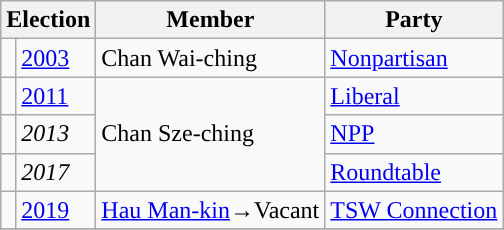<table class="wikitable">
<tr>
<th colspan="2">Election</th>
<th>Member</th>
<th>Party</th>
</tr>
<tr>
<td style="color:inherit;background:"></td>
<td><a href='#'>2003</a></td>
<td>Chan Wai-ching</td>
<td><a href='#'>Nonpartisan</a></td>
</tr>
<tr>
<td style="color:inherit;background:"></td>
<td><a href='#'>2011</a></td>
<td rowspan=3>Chan Sze-ching</td>
<td><a href='#'>Liberal</a></td>
</tr>
<tr>
<td style="color:inherit;background:"></td>
<td><em>2013</em></td>
<td><a href='#'>NPP</a></td>
</tr>
<tr>
<td style="color:inherit;background:"></td>
<td><em>2017</em></td>
<td><a href='#'>Roundtable</a></td>
</tr>
<tr>
<td style="color:inherit;background:"></td>
<td><a href='#'>2019</a></td>
<td><a href='#'>Hau Man-kin</a>→Vacant</td>
<td><a href='#'>TSW Connection</a></td>
</tr>
<tr>
</tr>
</table>
